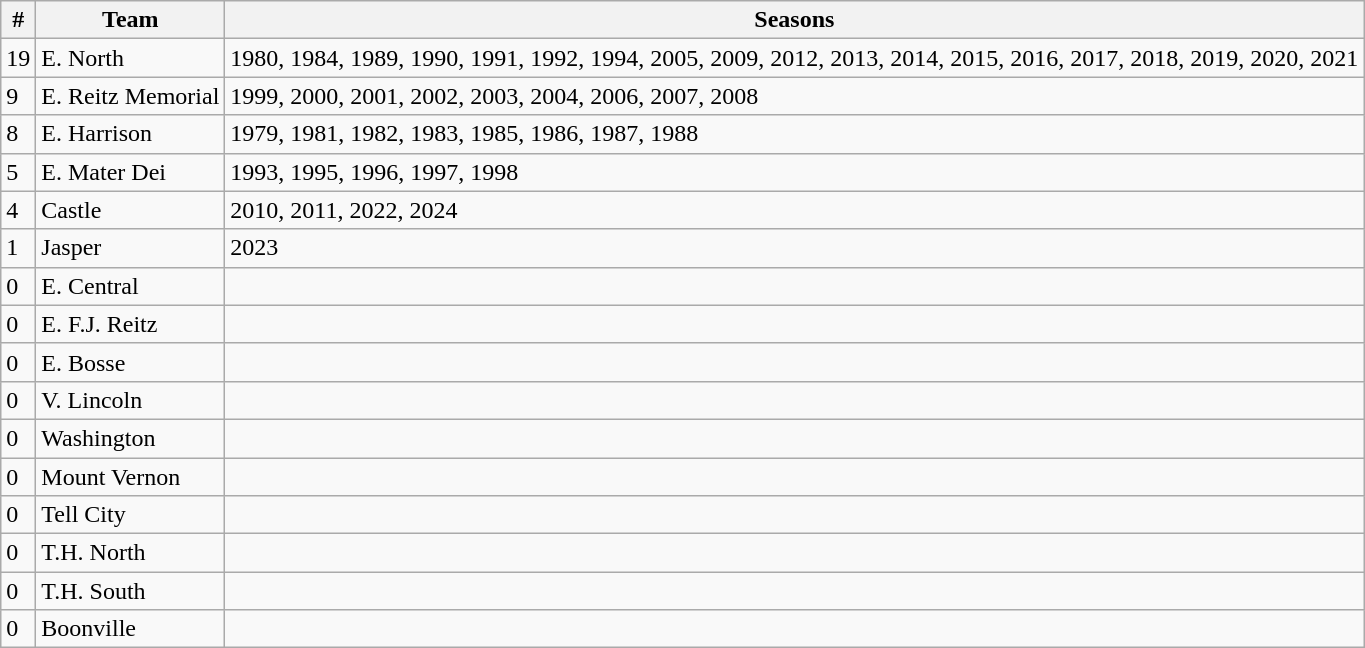<table class="wikitable" style=>
<tr>
<th>#</th>
<th>Team</th>
<th>Seasons</th>
</tr>
<tr>
<td>19</td>
<td>E. North</td>
<td>1980, 1984, 1989, 1990, 1991, 1992, 1994, 2005, 2009, 2012, 2013, 2014, 2015, 2016, 2017, 2018, 2019, 2020, 2021</td>
</tr>
<tr>
<td>9</td>
<td>E. Reitz Memorial</td>
<td>1999, 2000, 2001, 2002, 2003, 2004, 2006, 2007, 2008</td>
</tr>
<tr>
<td>8</td>
<td>E. Harrison</td>
<td>1979, 1981, 1982, 1983, 1985, 1986, 1987, 1988</td>
</tr>
<tr>
<td>5</td>
<td>E. Mater Dei</td>
<td>1993, 1995, 1996, 1997, 1998</td>
</tr>
<tr>
<td>4</td>
<td>Castle</td>
<td>2010, 2011, 2022, 2024</td>
</tr>
<tr>
<td>1</td>
<td>Jasper</td>
<td>2023</td>
</tr>
<tr>
<td>0</td>
<td>E. Central</td>
<td></td>
</tr>
<tr>
<td>0</td>
<td>E. F.J. Reitz</td>
<td></td>
</tr>
<tr>
<td>0</td>
<td>E. Bosse</td>
<td></td>
</tr>
<tr>
<td>0</td>
<td>V. Lincoln</td>
<td></td>
</tr>
<tr>
<td>0</td>
<td>Washington</td>
<td></td>
</tr>
<tr>
<td>0</td>
<td>Mount Vernon</td>
<td></td>
</tr>
<tr>
<td>0</td>
<td>Tell City</td>
<td></td>
</tr>
<tr>
<td>0</td>
<td>T.H. North</td>
<td></td>
</tr>
<tr>
<td>0</td>
<td>T.H. South</td>
<td></td>
</tr>
<tr>
<td>0</td>
<td>Boonville</td>
<td></td>
</tr>
</table>
